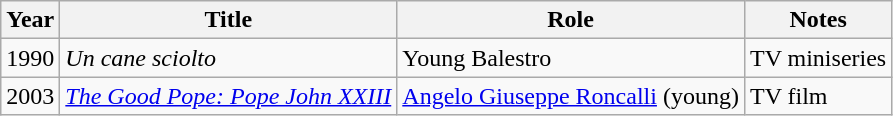<table class="wikitable plainrowheaders sortable">
<tr>
<th scope="col">Year</th>
<th scope="col">Title</th>
<th scope="col">Role</th>
<th scope="col">Notes</th>
</tr>
<tr>
<td>1990</td>
<td><em>Un cane sciolto</em></td>
<td>Young Balestro</td>
<td>TV miniseries</td>
</tr>
<tr>
<td>2003</td>
<td><em><a href='#'>The Good Pope: Pope John XXIII</a></em></td>
<td><a href='#'>Angelo Giuseppe Roncalli</a> (young)</td>
<td>TV film</td>
</tr>
</table>
